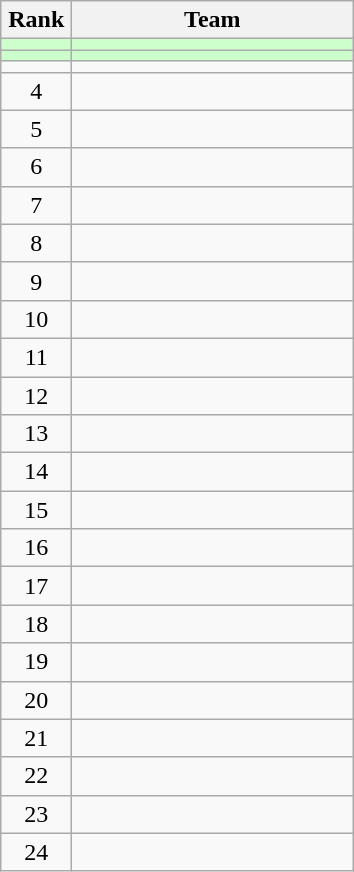<table class="wikitable" style="text-align:center">
<tr>
<th width=40>Rank</th>
<th width=180>Team</th>
</tr>
<tr bgcolor=#ccffcc>
<td></td>
<td style="text-align:left"></td>
</tr>
<tr bgcolor=#ccffcc>
<td></td>
<td style="text-align:left"></td>
</tr>
<tr>
<td></td>
<td style="text-align:left"></td>
</tr>
<tr>
<td>4</td>
<td style="text-align:left"></td>
</tr>
<tr>
<td>5</td>
<td style="text-align:left"></td>
</tr>
<tr>
<td>6</td>
<td style="text-align:left"></td>
</tr>
<tr>
<td>7</td>
<td style="text-align:left"></td>
</tr>
<tr>
<td>8</td>
<td style="text-align:left"></td>
</tr>
<tr>
<td>9</td>
<td style="text-align:left"></td>
</tr>
<tr>
<td>10</td>
<td style="text-align:left"></td>
</tr>
<tr>
<td>11</td>
<td style="text-align:left"></td>
</tr>
<tr>
<td>12</td>
<td style="text-align:left"></td>
</tr>
<tr>
<td>13</td>
<td style="text-align:left"></td>
</tr>
<tr>
<td>14</td>
<td style="text-align:left"></td>
</tr>
<tr>
<td>15</td>
<td style="text-align:left"></td>
</tr>
<tr>
<td>16</td>
<td style="text-align:left"></td>
</tr>
<tr>
<td>17</td>
<td style="text-align:left"></td>
</tr>
<tr>
<td>18</td>
<td style="text-align:left"></td>
</tr>
<tr>
<td>19</td>
<td style="text-align:left"></td>
</tr>
<tr>
<td>20</td>
<td style="text-align:left"></td>
</tr>
<tr>
<td>21</td>
<td style="text-align:left"></td>
</tr>
<tr>
<td>22</td>
<td style="text-align:left"></td>
</tr>
<tr>
<td>23</td>
<td style="text-align:left"></td>
</tr>
<tr>
<td>24</td>
<td style="text-align:left"></td>
</tr>
</table>
